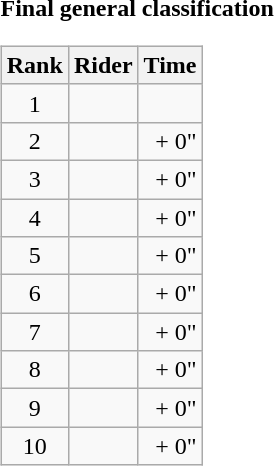<table>
<tr>
<td><strong>Final general classification</strong><br><table class="wikitable">
<tr>
<th scope="col">Rank</th>
<th scope="col">Rider</th>
<th scope="col">Time</th>
</tr>
<tr>
<td style="text-align:center;">1</td>
<td></td>
<td style="text-align:right;"></td>
</tr>
<tr>
<td style="text-align:center;">2</td>
<td></td>
<td style="text-align:right;">+ 0"</td>
</tr>
<tr>
<td style="text-align:center;">3</td>
<td></td>
<td style="text-align:right;">+ 0"</td>
</tr>
<tr>
<td style="text-align:center;">4</td>
<td></td>
<td style="text-align:right;">+ 0"</td>
</tr>
<tr>
<td style="text-align:center;">5</td>
<td></td>
<td style="text-align:right;">+ 0"</td>
</tr>
<tr>
<td style="text-align:center;">6</td>
<td></td>
<td style="text-align:right;">+ 0"</td>
</tr>
<tr>
<td style="text-align:center;">7</td>
<td></td>
<td style="text-align:right;">+ 0"</td>
</tr>
<tr>
<td style="text-align:center;">8</td>
<td></td>
<td style="text-align:right;">+ 0"</td>
</tr>
<tr>
<td style="text-align:center;">9</td>
<td></td>
<td style="text-align:right;">+ 0"</td>
</tr>
<tr>
<td style="text-align:center;">10</td>
<td></td>
<td style="text-align:right;">+ 0"</td>
</tr>
</table>
</td>
</tr>
</table>
